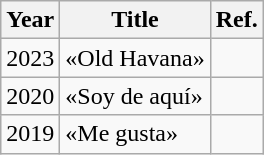<table class="wikitable">
<tr>
<th>Year</th>
<th>Title</th>
<th>Ref.</th>
</tr>
<tr>
<td>2023</td>
<td>«Old Havana»</td>
<td></td>
</tr>
<tr>
<td>2020</td>
<td>«Soy de aquí»</td>
<td></td>
</tr>
<tr>
<td>2019</td>
<td>«Me gusta»</td>
<td></td>
</tr>
</table>
